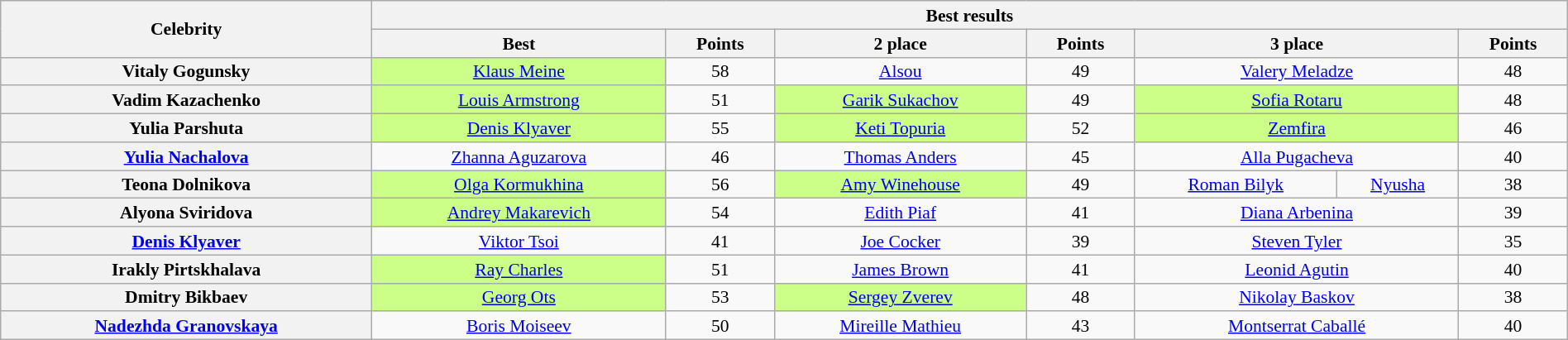<table class="wikitable" style="text-align:center; font-size:90%; line-height:16px;" width="100%">
<tr>
<th rowspan=2>Celebrity</th>
<th colspan=7>Best results</th>
</tr>
<tr>
<th>Best</th>
<th>Points</th>
<th>2 place</th>
<th>Points</th>
<th colspan=2>3 place</th>
<th>Points</th>
</tr>
<tr>
<th>Vitaly Gogunsky</th>
<td style="background:#ccff88;"><a href='#'>Klaus Meine</a></td>
<td>58</td>
<td><a href='#'>Alsou</a></td>
<td>49</td>
<td colspan=2><a href='#'>Valery Meladze</a></td>
<td>48</td>
</tr>
<tr>
<th>Vadim Kazachenko</th>
<td style="background:#ccff88;"><a href='#'>Louis Armstrong</a></td>
<td>51</td>
<td style="background:#ccff88;"><a href='#'>Garik Sukachov</a></td>
<td>49</td>
<td colspan=2 style="background:#ccff88;"><a href='#'>Sofia Rotaru</a></td>
<td>48</td>
</tr>
<tr>
<th>Yulia Parshuta</th>
<td style="background:#ccff88;"><a href='#'>Denis Klyaver</a></td>
<td>55</td>
<td style="background:#ccff88;"><a href='#'>Keti Topuria</a></td>
<td>52</td>
<td colspan=2 style="background:#ccff88;"><a href='#'>Zemfira</a></td>
<td>46</td>
</tr>
<tr>
<th><a href='#'>Yulia Nachalova</a></th>
<td><a href='#'>Zhanna Aguzarova</a></td>
<td>46</td>
<td><a href='#'>Thomas Anders</a></td>
<td>45</td>
<td colspan=2><a href='#'>Alla Pugacheva</a></td>
<td>40</td>
</tr>
<tr>
<th>Teona Dolnikova</th>
<td style="background:#ccff88;"><a href='#'>Olga Kormukhina</a></td>
<td>56</td>
<td style="background:#ccff88;"><a href='#'>Amy Winehouse</a></td>
<td>49</td>
<td><a href='#'>Roman Bilyk</a></td>
<td><a href='#'>Nyusha</a></td>
<td>38</td>
</tr>
<tr>
<th>Alyona Sviridova</th>
<td style="background:#ccff88;"><a href='#'>Andrey Makarevich</a></td>
<td>54</td>
<td><a href='#'>Edith Piaf</a></td>
<td>41</td>
<td colspan=2><a href='#'>Diana Arbenina</a></td>
<td>39</td>
</tr>
<tr>
<th><a href='#'>Denis Klyaver</a></th>
<td><a href='#'>Viktor Tsoi</a></td>
<td>41</td>
<td><a href='#'>Joe Cocker</a></td>
<td>39</td>
<td colspan=2><a href='#'>Steven Tyler</a></td>
<td>35</td>
</tr>
<tr>
<th>Irakly Pirtskhalava</th>
<td style="background:#ccff88;"><a href='#'>Ray Charles</a></td>
<td>51</td>
<td><a href='#'>James Brown</a></td>
<td>41</td>
<td colspan=2><a href='#'>Leonid Agutin</a></td>
<td>40</td>
</tr>
<tr>
<th>Dmitry Bikbaev</th>
<td style="background:#ccff88;"><a href='#'>Georg Ots</a></td>
<td>53</td>
<td style="background:#ccff88;"><a href='#'>Sergey Zverev</a></td>
<td>48</td>
<td colspan=2><a href='#'>Nikolay Baskov</a></td>
<td>38</td>
</tr>
<tr>
<th><a href='#'>Nadezhda Granovskaya</a></th>
<td><a href='#'>Boris Moiseev</a></td>
<td>50</td>
<td><a href='#'>Mireille Mathieu</a></td>
<td>43</td>
<td colspan=2><a href='#'>Montserrat Caballé</a></td>
<td>40</td>
</tr>
</table>
